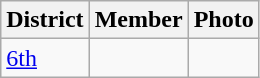<table class="wikitable sortable">
<tr>
<th>District</th>
<th>Member</th>
<th>Photo</th>
</tr>
<tr>
<td><a href='#'>6th</a></td>
<td></td>
<td></td>
</tr>
</table>
